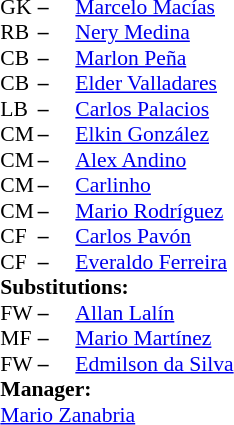<table style="font-size: 90%" cellspacing="0" cellpadding="0" align="center">
<tr>
<td colspan=4></td>
</tr>
<tr>
<th width="25"></th>
<th width="25"></th>
</tr>
<tr>
<td>GK</td>
<td><strong>–</strong></td>
<td> <a href='#'>Marcelo Macías</a></td>
</tr>
<tr>
<td>RB</td>
<td><strong>–</strong></td>
<td> <a href='#'>Nery Medina</a></td>
</tr>
<tr>
<td>CB</td>
<td><strong>–</strong></td>
<td> <a href='#'>Marlon Peña</a></td>
</tr>
<tr>
<td>CB</td>
<td><strong>–</strong></td>
<td> <a href='#'>Elder Valladares</a></td>
</tr>
<tr>
<td>LB</td>
<td><strong>–</strong></td>
<td> <a href='#'>Carlos Palacios</a></td>
</tr>
<tr>
<td>CM</td>
<td><strong>–</strong></td>
<td> <a href='#'>Elkin González</a></td>
</tr>
<tr>
<td>CM</td>
<td><strong>–</strong></td>
<td> <a href='#'>Alex Andino</a></td>
<td></td>
<td></td>
</tr>
<tr>
<td>CM</td>
<td><strong>–</strong></td>
<td> <a href='#'>Carlinho</a></td>
</tr>
<tr>
<td>CM</td>
<td><strong>–</strong></td>
<td> <a href='#'>Mario Rodríguez</a></td>
</tr>
<tr>
<td>CF</td>
<td><strong>–</strong></td>
<td> <a href='#'>Carlos Pavón</a></td>
<td></td>
<td></td>
</tr>
<tr>
<td>CF</td>
<td><strong>–</strong></td>
<td> <a href='#'>Everaldo Ferreira</a></td>
<td></td>
<td></td>
</tr>
<tr>
<td colspan = 3><strong>Substitutions:</strong></td>
</tr>
<tr>
<td>FW</td>
<td><strong>–</strong></td>
<td> <a href='#'>Allan Lalín</a></td>
<td></td>
<td></td>
</tr>
<tr>
<td>MF</td>
<td><strong>–</strong></td>
<td> <a href='#'>Mario Martínez</a></td>
<td></td>
<td></td>
</tr>
<tr>
<td>FW</td>
<td><strong>–</strong></td>
<td> <a href='#'>Edmilson da Silva</a></td>
<td></td>
<td></td>
</tr>
<tr>
<td colspan=3><strong>Manager:</strong></td>
</tr>
<tr>
<td colspan=3> <a href='#'>Mario Zanabria</a></td>
</tr>
</table>
